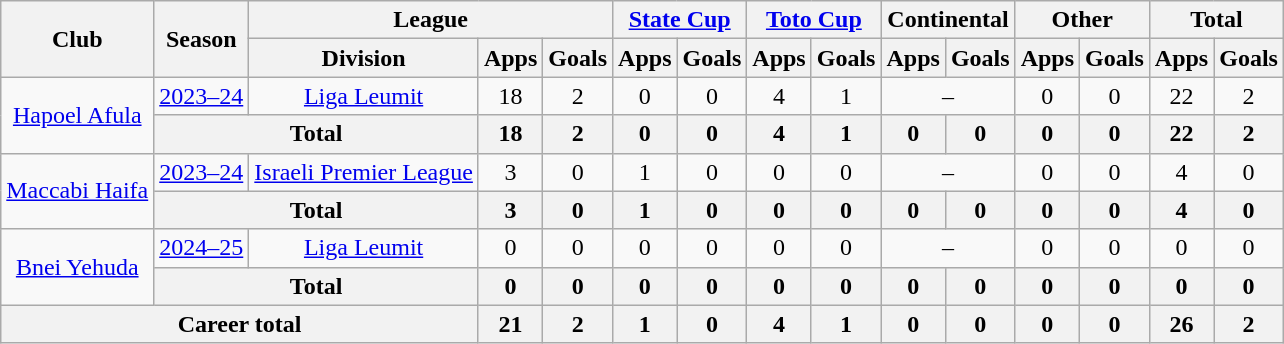<table class="wikitable" style="text-align: center">
<tr>
<th rowspan="2">Club</th>
<th rowspan="2">Season</th>
<th colspan="3">League</th>
<th colspan="2"><a href='#'>State Cup</a></th>
<th colspan="2"><a href='#'>Toto Cup</a></th>
<th colspan="2">Continental</th>
<th colspan="2">Other</th>
<th colspan="2">Total</th>
</tr>
<tr>
<th>Division</th>
<th>Apps</th>
<th>Goals</th>
<th>Apps</th>
<th>Goals</th>
<th>Apps</th>
<th>Goals</th>
<th>Apps</th>
<th>Goals</th>
<th>Apps</th>
<th>Goals</th>
<th>Apps</th>
<th>Goals</th>
</tr>
<tr>
<td rowspan="2"><a href='#'>Hapoel Afula</a></td>
<td><a href='#'>2023–24</a></td>
<td rowspan="1"><a href='#'>Liga Leumit</a></td>
<td>18</td>
<td>2</td>
<td>0</td>
<td>0</td>
<td>4</td>
<td>1</td>
<td colspan="2">–</td>
<td>0</td>
<td>0</td>
<td>22</td>
<td>2</td>
</tr>
<tr>
<th colspan="2"><strong>Total</strong></th>
<th>18</th>
<th>2</th>
<th>0</th>
<th>0</th>
<th>4</th>
<th>1</th>
<th>0</th>
<th>0</th>
<th>0</th>
<th>0</th>
<th>22</th>
<th>2</th>
</tr>
<tr>
<td rowspan="2"><a href='#'>Maccabi Haifa</a></td>
<td><a href='#'>2023–24</a></td>
<td rowspan="1"><a href='#'>Israeli Premier League</a></td>
<td>3</td>
<td>0</td>
<td>1</td>
<td>0</td>
<td>0</td>
<td>0</td>
<td colspan="2">–</td>
<td>0</td>
<td>0</td>
<td>4</td>
<td>0</td>
</tr>
<tr>
<th colspan="2"><strong>Total</strong></th>
<th>3</th>
<th>0</th>
<th>1</th>
<th>0</th>
<th>0</th>
<th>0</th>
<th>0</th>
<th>0</th>
<th>0</th>
<th>0</th>
<th>4</th>
<th>0</th>
</tr>
<tr>
<td rowspan="2"><a href='#'>Bnei Yehuda</a></td>
<td><a href='#'>2024–25</a></td>
<td rowspan="1"><a href='#'>Liga Leumit</a></td>
<td>0</td>
<td>0</td>
<td>0</td>
<td>0</td>
<td>0</td>
<td>0</td>
<td colspan="2">–</td>
<td>0</td>
<td>0</td>
<td>0</td>
<td>0</td>
</tr>
<tr>
<th colspan="2"><strong>Total</strong></th>
<th>0</th>
<th>0</th>
<th>0</th>
<th>0</th>
<th>0</th>
<th>0</th>
<th>0</th>
<th>0</th>
<th>0</th>
<th>0</th>
<th>0</th>
<th>0</th>
</tr>
<tr>
<th colspan="3"><strong>Career total</strong></th>
<th>21</th>
<th>2</th>
<th>1</th>
<th>0</th>
<th>4</th>
<th>1</th>
<th>0</th>
<th>0</th>
<th>0</th>
<th>0</th>
<th>26</th>
<th>2</th>
</tr>
</table>
